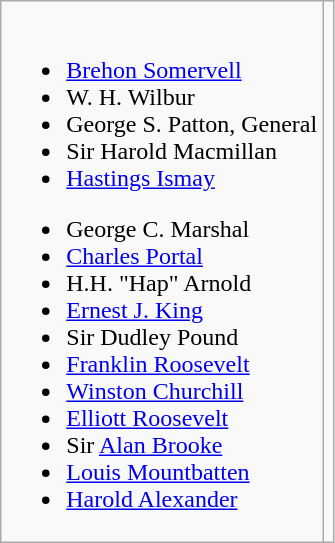<table class="wikitable collapsible" border="1">
<tr>
<td><br>
<ul><li><a href='#'>Brehon Somervell</a></li><li>W. H. Wilbur</li><li>George S. Patton, General</li><li>Sir Harold Macmillan</li><li><a href='#'>Hastings Ismay</a></li></ul><ul><li>George C. Marshal</li><li><a href='#'>Charles Portal</a></li><li>H.H. "Hap" Arnold</li><li><a href='#'>Ernest J. King</a></li><li>Sir Dudley Pound</li><li><a href='#'>Franklin Roosevelt</a></li><li><a href='#'>Winston Churchill</a></li><li><a href='#'>Elliott Roosevelt</a></li><li>Sir <a href='#'>Alan Brooke</a></li><li><a href='#'>Louis Mountbatten</a></li><li><a href='#'>Harold Alexander</a></li></ul></td>
<td><br></td>
</tr>
</table>
